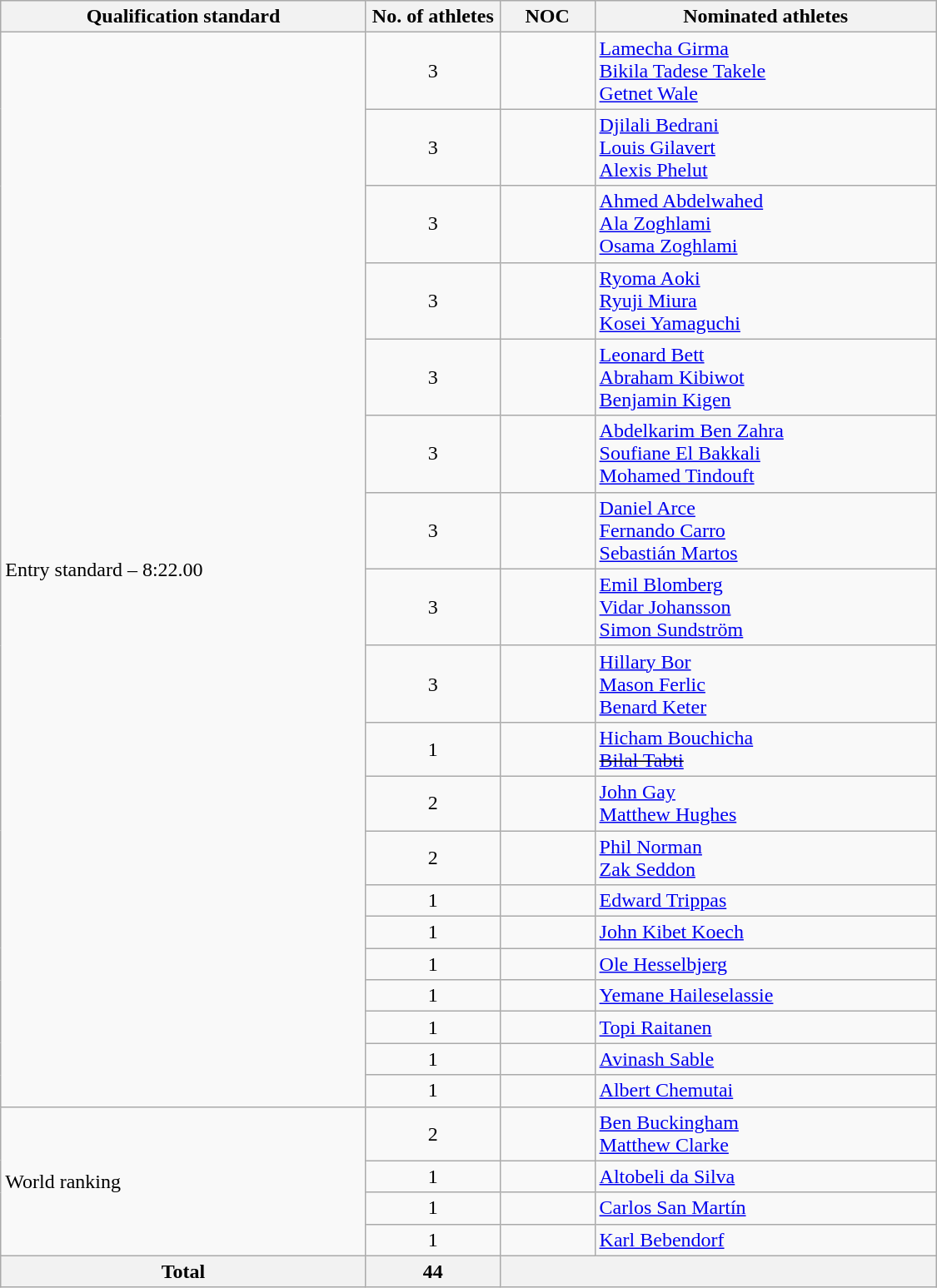<table class="wikitable" style="text-align:left; width:750px;">
<tr>
<th>Qualification standard</th>
<th width=100>No. of athletes</th>
<th>NOC</th>
<th>Nominated athletes</th>
</tr>
<tr>
<td rowspan=19>Entry standard – 8:22.00</td>
<td align=center>3</td>
<td></td>
<td><a href='#'>Lamecha Girma</a><br><a href='#'>Bikila Tadese Takele</a><br><a href='#'>Getnet Wale</a></td>
</tr>
<tr>
<td align=center>3</td>
<td></td>
<td><a href='#'>Djilali Bedrani</a><br><a href='#'>Louis Gilavert</a><br><a href='#'>Alexis Phelut</a></td>
</tr>
<tr>
<td align=center>3</td>
<td></td>
<td><a href='#'>Ahmed Abdelwahed</a><br><a href='#'>Ala Zoghlami</a><br><a href='#'>Osama Zoghlami</a></td>
</tr>
<tr>
<td align=center>3</td>
<td></td>
<td><a href='#'>Ryoma Aoki</a><br><a href='#'>Ryuji Miura</a><br><a href='#'>Kosei Yamaguchi</a></td>
</tr>
<tr>
<td align=center>3</td>
<td></td>
<td><a href='#'>Leonard Bett</a><br><a href='#'>Abraham Kibiwot</a><br><a href='#'>Benjamin Kigen</a></td>
</tr>
<tr>
<td align=center>3</td>
<td></td>
<td><a href='#'>Abdelkarim Ben Zahra</a><br><a href='#'>Soufiane El Bakkali</a><br><a href='#'>Mohamed Tindouft</a></td>
</tr>
<tr>
<td align=center>3</td>
<td></td>
<td><a href='#'>Daniel Arce</a><br><a href='#'>Fernando Carro</a><br><a href='#'>Sebastián Martos</a></td>
</tr>
<tr>
<td align=center>3</td>
<td></td>
<td><a href='#'>Emil Blomberg</a><br><a href='#'>Vidar Johansson</a><br><a href='#'>Simon Sundström</a></td>
</tr>
<tr>
<td align=center>3</td>
<td></td>
<td><a href='#'>Hillary Bor</a><br><a href='#'>Mason Ferlic</a><br><a href='#'>Benard Keter</a></td>
</tr>
<tr>
<td align=center>1</td>
<td></td>
<td><a href='#'>Hicham Bouchicha</a><br><s><a href='#'>Bilal Tabti</a></s></td>
</tr>
<tr>
<td align=center>2</td>
<td></td>
<td><a href='#'>John Gay</a><br><a href='#'>Matthew Hughes</a></td>
</tr>
<tr>
<td align=center>2</td>
<td></td>
<td><a href='#'>Phil Norman</a><br><a href='#'>Zak Seddon</a></td>
</tr>
<tr>
<td align=center>1</td>
<td></td>
<td><a href='#'>Edward Trippas</a></td>
</tr>
<tr>
<td align=center>1</td>
<td></td>
<td><a href='#'>John Kibet Koech</a></td>
</tr>
<tr>
<td align=center>1</td>
<td></td>
<td><a href='#'>Ole Hesselbjerg</a></td>
</tr>
<tr>
<td align=center>1</td>
<td></td>
<td><a href='#'>Yemane Haileselassie</a></td>
</tr>
<tr>
<td align=center>1</td>
<td></td>
<td><a href='#'>Topi Raitanen</a></td>
</tr>
<tr>
<td align=center>1</td>
<td></td>
<td><a href='#'>Avinash Sable</a></td>
</tr>
<tr>
<td align=center>1</td>
<td></td>
<td><a href='#'>Albert Chemutai</a></td>
</tr>
<tr>
<td rowspan=4>World ranking</td>
<td align=center>2</td>
<td></td>
<td><a href='#'>Ben Buckingham</a><br><a href='#'>Matthew Clarke</a></td>
</tr>
<tr>
<td align=center>1</td>
<td></td>
<td><a href='#'>Altobeli da Silva</a></td>
</tr>
<tr>
<td align=center>1</td>
<td></td>
<td><a href='#'>Carlos San Martín</a></td>
</tr>
<tr>
<td align=center>1</td>
<td></td>
<td><a href='#'>Karl Bebendorf</a></td>
</tr>
<tr>
<th>Total</th>
<th>44</th>
<th colspan=2></th>
</tr>
</table>
